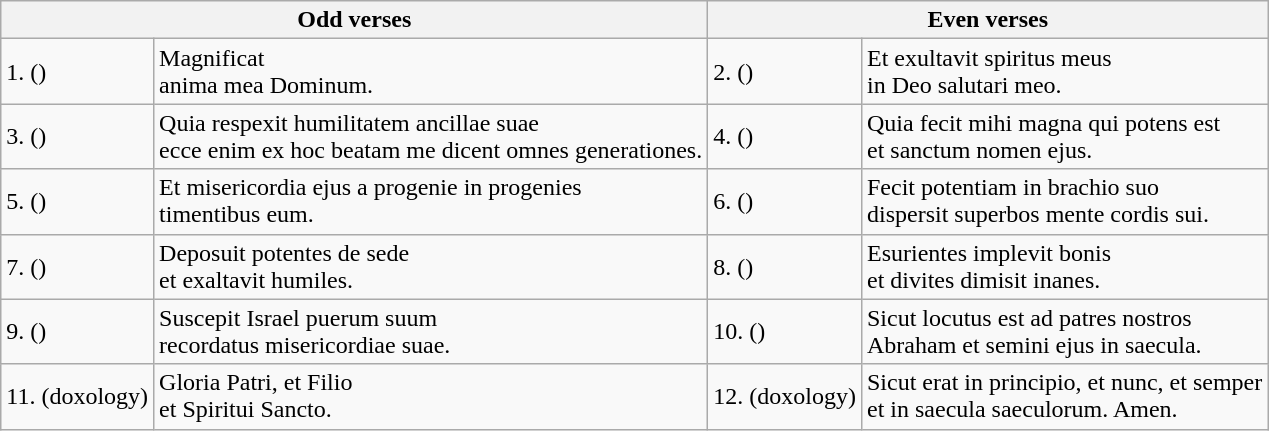<table class="wikitable">
<tr>
<th colspan="2">Odd verses</th>
<th colspan="2">Even verses</th>
</tr>
<tr>
<td>1. ()</td>
<td>Magnificat<br>anima mea Dominum.</td>
<td>2. ()</td>
<td>Et exultavit spiritus meus<br>in Deo salutari meo.</td>
</tr>
<tr>
<td>3. ()</td>
<td>Quia respexit humilitatem ancillae suae<br>ecce enim ex hoc beatam me dicent omnes generationes.</td>
<td>4. ()</td>
<td>Quia fecit mihi magna qui potens est<br>et sanctum nomen ejus.</td>
</tr>
<tr>
<td>5. ()</td>
<td>Et misericordia ejus a progenie in progenies<br>timentibus eum.</td>
<td>6. ()</td>
<td>Fecit potentiam in brachio suo<br>dispersit superbos mente cordis sui.</td>
</tr>
<tr>
<td>7. ()</td>
<td>Deposuit potentes de sede<br>et exaltavit humiles.</td>
<td>8. ()</td>
<td>Esurientes implevit bonis<br>et divites dimisit inanes.</td>
</tr>
<tr>
<td>9. ()</td>
<td>Suscepit Israel puerum suum<br>recordatus misericordiae suae.</td>
<td>10. ()</td>
<td>Sicut locutus est ad patres nostros<br>Abraham et semini ejus in saecula.</td>
</tr>
<tr>
<td>11. (doxology)</td>
<td>Gloria Patri, et Filio<br>et Spiritui Sancto.</td>
<td>12. (doxology)</td>
<td>Sicut erat in principio, et nunc, et semper<br>et in saecula saeculorum. Amen.</td>
</tr>
</table>
